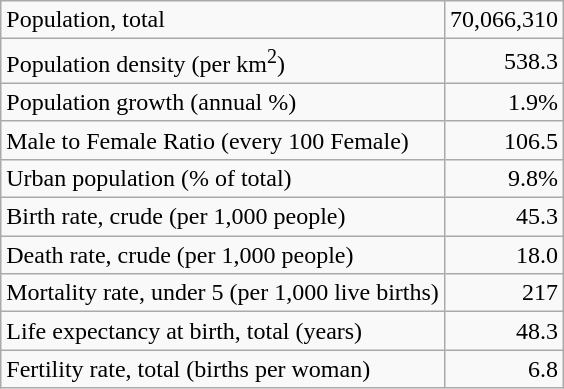<table class="wikitable">
<tr>
<td>Population, total</td>
<td style="text-align: right;">70,066,310</td>
</tr>
<tr>
<td>Population density (per km<sup>2</sup>)</td>
<td style="text-align: right;">538.3</td>
</tr>
<tr>
<td>Population growth (annual %)</td>
<td style="text-align: right;">1.9%</td>
</tr>
<tr>
<td>Male to Female Ratio (every 100 Female)</td>
<td style="text-align: right;">106.5</td>
</tr>
<tr>
<td>Urban population (% of total)</td>
<td style="text-align: right;">9.8%</td>
</tr>
<tr>
<td>Birth rate, crude (per 1,000 people)</td>
<td style="text-align: right;">45.3</td>
</tr>
<tr>
<td>Death rate, crude (per 1,000 people)</td>
<td style="text-align: right;">18.0</td>
</tr>
<tr>
<td>Mortality rate, under 5 (per 1,000 live births)</td>
<td style="text-align: right;">217</td>
</tr>
<tr>
<td>Life expectancy at birth, total (years)</td>
<td style="text-align: right;">48.3</td>
</tr>
<tr>
<td>Fertility rate, total (births per woman)</td>
<td style="text-align: right;">6.8</td>
</tr>
</table>
